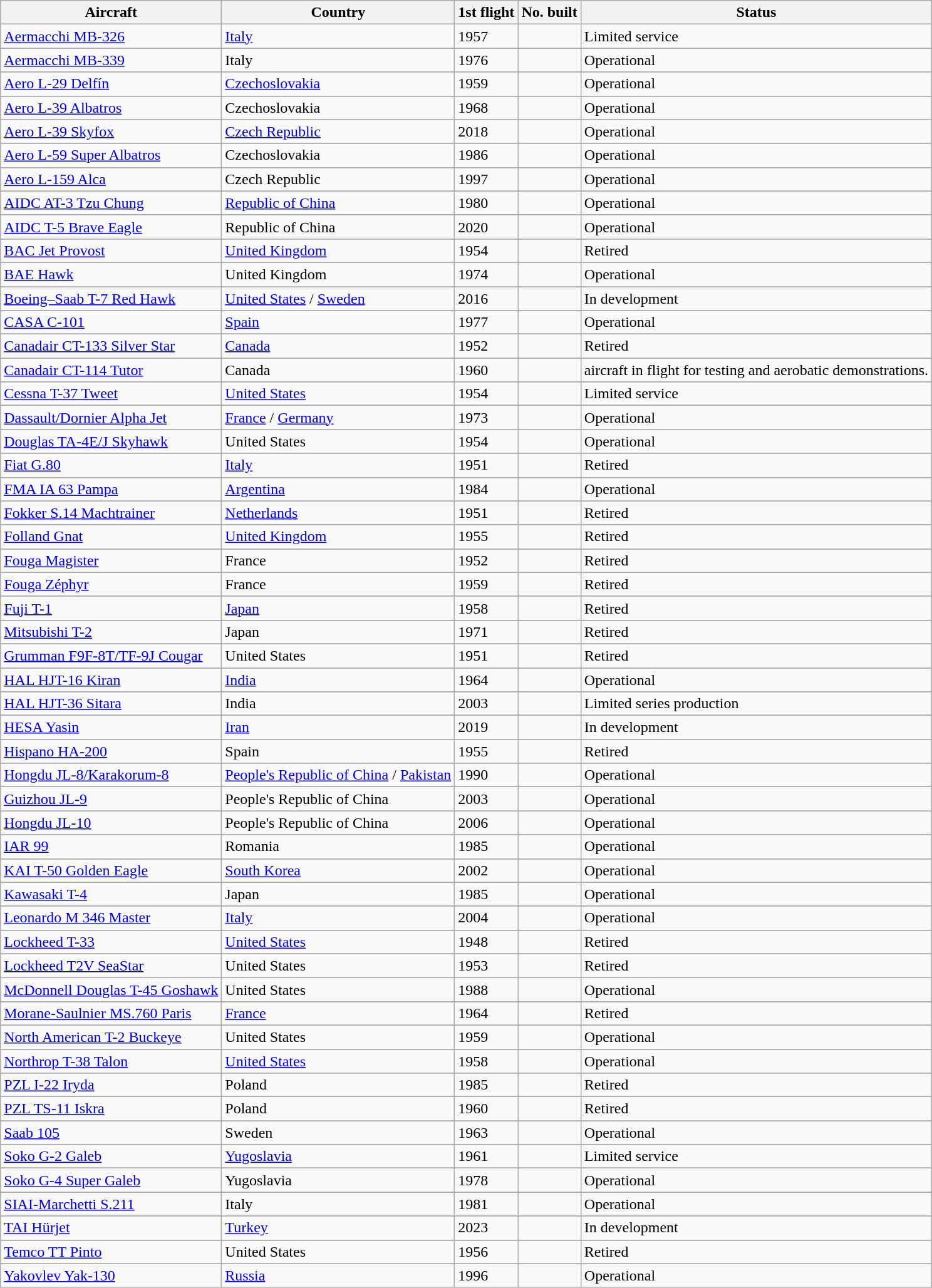<table class="wikitable sortable">
<tr>
<th>Aircraft</th>
<th>Country</th>
<th>1st flight</th>
<th>No. built</th>
<th>Status</th>
</tr>
<tr>
<td><a href='#'>Aermacchi MB-326</a></td>
<td><a href='#'>Italy</a></td>
<td>1957</td>
<td></td>
<td>Limited service</td>
</tr>
<tr>
</tr>
<tr>
<td><a href='#'>Aermacchi MB-339</a></td>
<td>Italy</td>
<td>1976</td>
<td></td>
<td>Operational</td>
</tr>
<tr>
</tr>
<tr>
<td><a href='#'>Aero L-29 Delfín</a></td>
<td><a href='#'>Czechoslovakia</a></td>
<td>1959</td>
<td></td>
<td>Operational</td>
</tr>
<tr>
</tr>
<tr>
<td><a href='#'>Aero L-39 Albatros</a></td>
<td>Czechoslovakia</td>
<td>1968</td>
<td></td>
<td>Operational</td>
</tr>
<tr>
</tr>
<tr>
<td><a href='#'>Aero L-39 Skyfox</a></td>
<td><a href='#'>Czech Republic</a></td>
<td>2018</td>
<td></td>
<td>Operational</td>
</tr>
<tr>
</tr>
<tr>
<td><a href='#'>Aero L-59 Super Albatros</a></td>
<td>Czechoslovakia</td>
<td>1986</td>
<td></td>
<td>Operational</td>
</tr>
<tr>
</tr>
<tr>
<td><a href='#'>Aero L-159 Alca</a></td>
<td>Czech Republic</td>
<td>1997</td>
<td></td>
<td>Operational</td>
</tr>
<tr>
</tr>
<tr>
<td><a href='#'>AIDC AT-3 Tzu Chung</a></td>
<td><a href='#'>Republic of China</a></td>
<td>1980</td>
<td></td>
<td>Operational</td>
</tr>
<tr>
</tr>
<tr>
<td><a href='#'>AIDC T-5 Brave Eagle</a></td>
<td>Republic of China</td>
<td>2020</td>
<td></td>
<td>Operational</td>
</tr>
<tr>
</tr>
<tr>
<td><a href='#'>BAC Jet Provost</a></td>
<td><a href='#'>United Kingdom</a></td>
<td>1954</td>
<td></td>
<td>Retired</td>
</tr>
<tr>
</tr>
<tr>
<td><a href='#'>BAE Hawk</a></td>
<td>United Kingdom</td>
<td>1974</td>
<td></td>
<td>Operational</td>
</tr>
<tr>
</tr>
<tr>
<td><a href='#'>Boeing–Saab T-7 Red Hawk</a></td>
<td><a href='#'>United States</a> / <a href='#'>Sweden</a></td>
<td>2016</td>
<td></td>
<td>In development</td>
</tr>
<tr>
</tr>
<tr>
<td><a href='#'>CASA C-101</a></td>
<td><a href='#'>Spain</a></td>
<td>1977</td>
<td></td>
<td>Operational</td>
</tr>
<tr>
</tr>
<tr>
<td><a href='#'>Canadair CT-133 Silver Star</a></td>
<td><a href='#'>Canada</a></td>
<td>1952</td>
<td></td>
<td>Retired</td>
</tr>
<tr>
</tr>
<tr>
<td><a href='#'>Canadair CT-114 Tutor</a></td>
<td>Canada</td>
<td>1960</td>
<td></td>
<td>aircraft in flight for testing and aerobatic demonstrations.</td>
</tr>
<tr>
</tr>
<tr>
<td><a href='#'>Cessna T-37 Tweet</a></td>
<td><a href='#'>United States</a></td>
<td>1954</td>
<td></td>
<td>Limited service</td>
</tr>
<tr>
</tr>
<tr>
<td><a href='#'>Dassault/Dornier Alpha Jet</a></td>
<td><a href='#'>France</a> / <a href='#'>Germany</a></td>
<td>1973</td>
<td></td>
<td>Operational</td>
</tr>
<tr>
</tr>
<tr>
<td><a href='#'>Douglas TA-4E/J Skyhawk</a></td>
<td>United States</td>
<td>1954</td>
<td></td>
<td>Operational</td>
</tr>
<tr>
</tr>
<tr>
<td><a href='#'>Fiat G.80</a></td>
<td><a href='#'>Italy</a></td>
<td>1951</td>
<td></td>
<td>Retired</td>
</tr>
<tr>
</tr>
<tr>
<td><a href='#'>FMA IA 63 Pampa</a></td>
<td><a href='#'>Argentina</a></td>
<td>1984</td>
<td></td>
<td>Operational</td>
</tr>
<tr>
</tr>
<tr>
<td><a href='#'>Fokker S.14 Machtrainer</a></td>
<td><a href='#'>Netherlands</a></td>
<td>1951</td>
<td></td>
<td>Retired</td>
</tr>
<tr>
</tr>
<tr>
<td><a href='#'>Folland Gnat</a></td>
<td><a href='#'>United Kingdom</a></td>
<td>1955</td>
<td></td>
<td>Retired</td>
</tr>
<tr>
</tr>
<tr>
<td><a href='#'>Fouga Magister</a></td>
<td>France</td>
<td>1952</td>
<td></td>
<td>Retired</td>
</tr>
<tr>
</tr>
<tr>
<td><a href='#'>Fouga Zéphyr</a></td>
<td>France</td>
<td>1959</td>
<td></td>
<td>Retired</td>
</tr>
<tr>
</tr>
<tr>
<td><a href='#'>Fuji T-1</a></td>
<td><a href='#'>Japan</a></td>
<td>1958</td>
<td></td>
<td>Retired</td>
</tr>
<tr>
</tr>
<tr>
<td><a href='#'>Mitsubishi T-2</a></td>
<td>Japan</td>
<td>1971</td>
<td></td>
<td>Retired</td>
</tr>
<tr>
</tr>
<tr>
<td><a href='#'>Grumman F9F-8T/TF-9J Cougar</a></td>
<td>United States</td>
<td>1951</td>
<td></td>
<td>Retired</td>
</tr>
<tr>
</tr>
<tr>
<td><a href='#'>HAL HJT-16 Kiran</a></td>
<td><a href='#'>India</a></td>
<td>1964</td>
<td></td>
<td>Operational</td>
</tr>
<tr>
</tr>
<tr>
<td><a href='#'>HAL HJT-36 Sitara</a></td>
<td>India</td>
<td>2003</td>
<td></td>
<td>Limited series production</td>
</tr>
<tr>
</tr>
<tr>
<td><a href='#'>HESA Yasin</a></td>
<td><a href='#'>Iran</a></td>
<td>2019</td>
<td></td>
<td>In development</td>
</tr>
<tr>
</tr>
<tr>
<td><a href='#'>Hispano HA-200</a></td>
<td>Spain</td>
<td>1955</td>
<td></td>
<td>Retired</td>
</tr>
<tr>
</tr>
<tr>
<td><a href='#'>Hongdu JL-8/Karakorum-8</a></td>
<td><a href='#'>People's Republic of China</a> / <a href='#'>Pakistan</a></td>
<td>1990</td>
<td></td>
<td>Operational</td>
</tr>
<tr>
</tr>
<tr>
<td><a href='#'>Guizhou JL-9</a></td>
<td>People's Republic of China</td>
<td>2003</td>
<td></td>
<td>Operational</td>
</tr>
<tr>
</tr>
<tr>
<td><a href='#'>Hongdu JL-10</a></td>
<td>People's Republic of China</td>
<td>2006</td>
<td></td>
<td>Operational</td>
</tr>
<tr>
</tr>
<tr>
<td><a href='#'>IAR 99</a></td>
<td>Romania</td>
<td>1985</td>
<td></td>
<td>Operational</td>
</tr>
<tr>
</tr>
<tr>
<td><a href='#'>KAI T-50 Golden Eagle</a></td>
<td><a href='#'>South Korea</a></td>
<td>2002</td>
<td></td>
<td>Operational</td>
</tr>
<tr>
</tr>
<tr>
<td><a href='#'>Kawasaki T-4</a></td>
<td>Japan</td>
<td>1985</td>
<td></td>
<td>Operational</td>
</tr>
<tr>
</tr>
<tr>
<td><a href='#'>Leonardo M 346 Master</a></td>
<td><a href='#'>Italy</a></td>
<td>2004</td>
<td></td>
<td>Operational</td>
</tr>
<tr>
</tr>
<tr>
<td><a href='#'>Lockheed T-33</a></td>
<td><a href='#'>United States</a></td>
<td>1948</td>
<td></td>
<td>Retired</td>
</tr>
<tr>
</tr>
<tr>
<td><a href='#'>Lockheed T2V SeaStar</a></td>
<td>United States</td>
<td>1953</td>
<td></td>
<td>Retired</td>
</tr>
<tr>
</tr>
<tr>
<td><a href='#'>McDonnell Douglas T-45 Goshawk</a></td>
<td>United States</td>
<td>1988</td>
<td></td>
<td>Operational</td>
</tr>
<tr>
</tr>
<tr>
<td><a href='#'>Morane-Saulnier MS.760 Paris</a></td>
<td><a href='#'>France</a></td>
<td>1964</td>
<td></td>
<td>Retired</td>
</tr>
<tr>
</tr>
<tr>
<td><a href='#'>North American T-2 Buckeye</a></td>
<td>United States</td>
<td>1959</td>
<td></td>
<td>Operational</td>
</tr>
<tr>
</tr>
<tr>
<td><a href='#'>Northrop T-38 Talon</a></td>
<td><a href='#'>United States</a></td>
<td>1958</td>
<td></td>
<td>Operational</td>
</tr>
<tr>
</tr>
<tr>
<td><a href='#'>PZL I-22 Iryda</a></td>
<td>Poland</td>
<td>1985</td>
<td></td>
<td>Retired</td>
</tr>
<tr>
</tr>
<tr>
<td><a href='#'>PZL TS-11 Iskra</a></td>
<td>Poland</td>
<td>1960</td>
<td></td>
<td>Retired</td>
</tr>
<tr>
</tr>
<tr>
<td><a href='#'>Saab 105</a></td>
<td>Sweden</td>
<td>1963</td>
<td></td>
<td>Operational</td>
</tr>
<tr>
</tr>
<tr>
<td><a href='#'>Soko G-2 Galeb</a></td>
<td><a href='#'>Yugoslavia</a></td>
<td>1961</td>
<td></td>
<td>Limited service</td>
</tr>
<tr>
</tr>
<tr>
<td><a href='#'>Soko G-4 Super Galeb</a></td>
<td>Yugoslavia</td>
<td>1978</td>
<td></td>
<td>Operational</td>
</tr>
<tr>
</tr>
<tr>
<td><a href='#'>SIAI-Marchetti S.211</a></td>
<td>Italy</td>
<td>1981</td>
<td></td>
<td>Operational</td>
</tr>
<tr>
</tr>
<tr>
<td><a href='#'>TAI Hürjet</a></td>
<td><a href='#'>Turkey</a></td>
<td>2023</td>
<td></td>
<td>In development</td>
</tr>
<tr>
</tr>
<tr>
<td><a href='#'>Temco TT Pinto</a></td>
<td>United States</td>
<td>1956</td>
<td></td>
<td>Retired</td>
</tr>
<tr>
</tr>
<tr>
<td><a href='#'>Yakovlev Yak-130</a></td>
<td><a href='#'>Russia</a></td>
<td>1996</td>
<td></td>
<td>Operational</td>
</tr>
</table>
